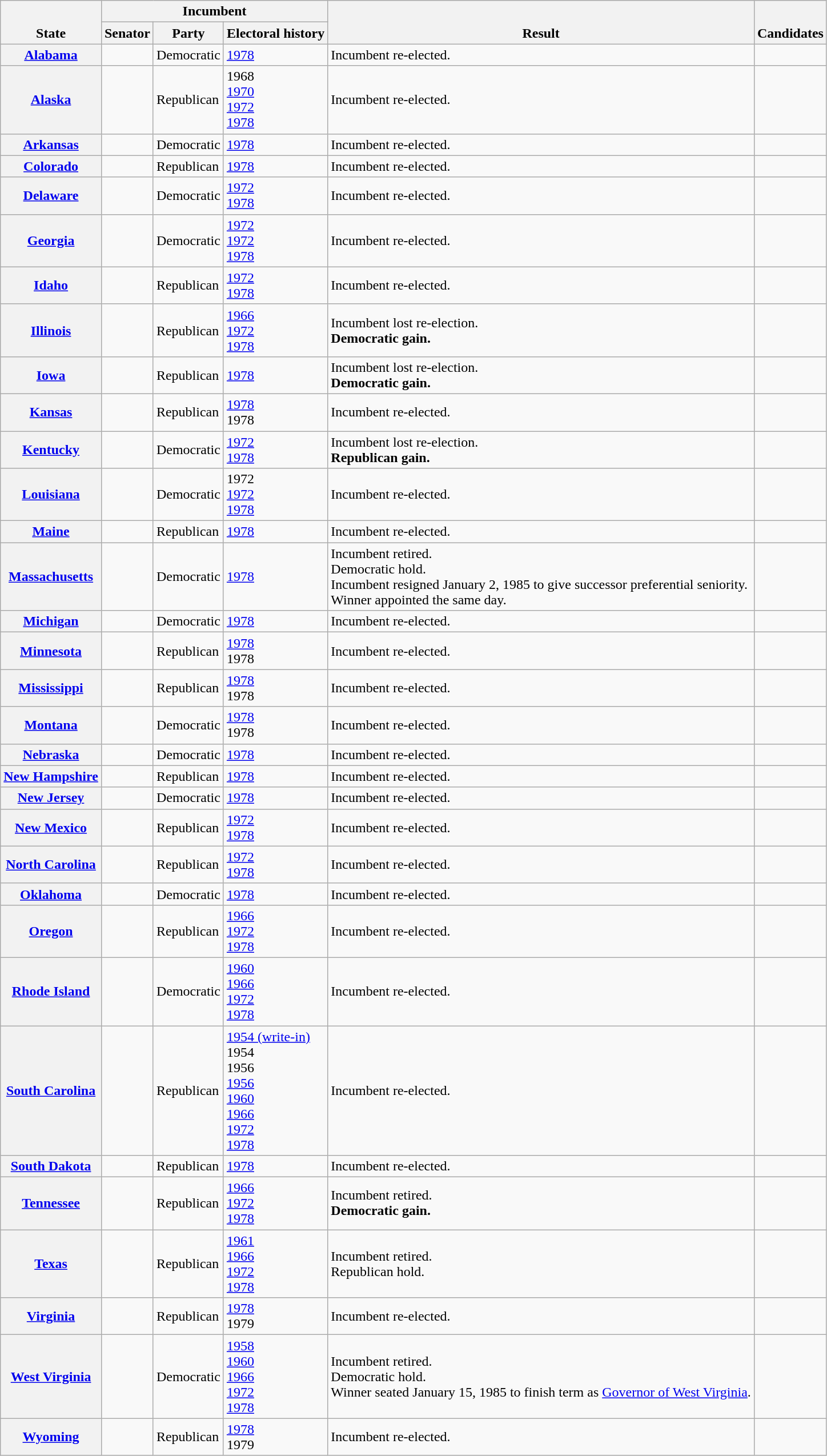<table class="wikitable sortable">
<tr valign=bottom>
<th rowspan=2>State</th>
<th colspan=3>Incumbent</th>
<th rowspan=2>Result</th>
<th rowspan=2 class=unsortable>Candidates</th>
</tr>
<tr>
<th>Senator</th>
<th>Party</th>
<th>Electoral history</th>
</tr>
<tr>
<th><a href='#'>Alabama</a></th>
<td></td>
<td>Democratic</td>
<td><a href='#'>1978</a></td>
<td>Incumbent re-elected.</td>
<td nowrap></td>
</tr>
<tr>
<th><a href='#'>Alaska</a></th>
<td></td>
<td>Republican</td>
<td>1968 <br><a href='#'>1970</a><br><a href='#'>1972</a><br><a href='#'>1978</a></td>
<td>Incumbent re-elected.</td>
<td nowrap></td>
</tr>
<tr>
<th><a href='#'>Arkansas</a></th>
<td></td>
<td>Democratic</td>
<td><a href='#'>1978</a></td>
<td>Incumbent re-elected.</td>
<td nowrap></td>
</tr>
<tr>
<th><a href='#'>Colorado</a></th>
<td></td>
<td>Republican</td>
<td><a href='#'>1978</a></td>
<td>Incumbent re-elected.</td>
<td nowrap></td>
</tr>
<tr>
<th><a href='#'>Delaware</a></th>
<td></td>
<td>Democratic</td>
<td><a href='#'>1972</a><br><a href='#'>1978</a></td>
<td>Incumbent re-elected.</td>
<td nowrap></td>
</tr>
<tr>
<th><a href='#'>Georgia</a></th>
<td></td>
<td>Democratic</td>
<td><a href='#'>1972 </a><br><a href='#'>1972</a><br><a href='#'>1978</a></td>
<td>Incumbent re-elected.</td>
<td nowrap></td>
</tr>
<tr>
<th><a href='#'>Idaho</a></th>
<td></td>
<td>Republican</td>
<td><a href='#'>1972</a><br><a href='#'>1978</a></td>
<td>Incumbent re-elected.</td>
<td nowrap></td>
</tr>
<tr>
<th><a href='#'>Illinois</a></th>
<td></td>
<td>Republican</td>
<td><a href='#'>1966</a><br><a href='#'>1972</a><br><a href='#'>1978</a></td>
<td>Incumbent lost re-election.<br><strong>Democratic gain.</strong></td>
<td nowrap></td>
</tr>
<tr>
<th><a href='#'>Iowa</a></th>
<td></td>
<td>Republican</td>
<td><a href='#'>1978</a></td>
<td>Incumbent lost re-election.<br><strong>Democratic gain.</strong></td>
<td nowrap></td>
</tr>
<tr>
<th><a href='#'>Kansas</a></th>
<td></td>
<td>Republican</td>
<td><a href='#'>1978</a><br>1978 </td>
<td>Incumbent re-elected.</td>
<td nowrap></td>
</tr>
<tr>
<th><a href='#'>Kentucky</a></th>
<td></td>
<td>Democratic</td>
<td><a href='#'>1972</a><br><a href='#'>1978</a></td>
<td>Incumbent lost re-election.<br><strong>Republican gain.</strong></td>
<td nowrap></td>
</tr>
<tr>
<th><a href='#'>Louisiana</a></th>
<td></td>
<td>Democratic</td>
<td>1972 <br><a href='#'>1972</a><br><a href='#'>1978</a></td>
<td>Incumbent re-elected.</td>
<td nowrap></td>
</tr>
<tr>
<th><a href='#'>Maine</a></th>
<td></td>
<td>Republican</td>
<td><a href='#'>1978</a></td>
<td>Incumbent re-elected.</td>
<td nowrap></td>
</tr>
<tr>
<th><a href='#'>Massachusetts</a></th>
<td></td>
<td>Democratic</td>
<td><a href='#'>1978</a></td>
<td>Incumbent retired.<br>Democratic hold.<br>Incumbent resigned January 2, 1985 to give successor preferential seniority.<br>Winner appointed the same day.</td>
<td nowrap></td>
</tr>
<tr>
<th><a href='#'>Michigan</a></th>
<td></td>
<td>Democratic</td>
<td><a href='#'>1978</a></td>
<td>Incumbent re-elected.</td>
<td nowrap></td>
</tr>
<tr>
<th><a href='#'>Minnesota</a></th>
<td></td>
<td>Republican</td>
<td><a href='#'>1978</a><br>1978 </td>
<td>Incumbent re-elected.</td>
<td nowrap></td>
</tr>
<tr>
<th><a href='#'>Mississippi</a></th>
<td></td>
<td>Republican</td>
<td><a href='#'>1978</a><br>1978 </td>
<td>Incumbent re-elected.</td>
<td nowrap></td>
</tr>
<tr>
<th><a href='#'>Montana</a></th>
<td></td>
<td>Democratic</td>
<td><a href='#'>1978</a><br>1978 </td>
<td>Incumbent re-elected.</td>
<td nowrap></td>
</tr>
<tr>
<th><a href='#'>Nebraska</a></th>
<td></td>
<td>Democratic</td>
<td><a href='#'>1978</a></td>
<td>Incumbent re-elected.</td>
<td nowrap></td>
</tr>
<tr>
<th><a href='#'>New Hampshire</a></th>
<td></td>
<td>Republican</td>
<td><a href='#'>1978</a></td>
<td>Incumbent re-elected.</td>
<td nowrap></td>
</tr>
<tr>
<th><a href='#'>New Jersey</a></th>
<td></td>
<td>Democratic</td>
<td><a href='#'>1978</a></td>
<td>Incumbent re-elected.</td>
<td nowrap></td>
</tr>
<tr>
<th><a href='#'>New Mexico</a></th>
<td></td>
<td>Republican</td>
<td><a href='#'>1972</a><br><a href='#'>1978</a></td>
<td>Incumbent re-elected.</td>
<td nowrap></td>
</tr>
<tr>
<th><a href='#'>North Carolina</a></th>
<td></td>
<td>Republican</td>
<td><a href='#'>1972</a><br><a href='#'>1978</a></td>
<td>Incumbent re-elected.</td>
<td nowrap></td>
</tr>
<tr>
<th><a href='#'>Oklahoma</a></th>
<td></td>
<td>Democratic</td>
<td><a href='#'>1978</a></td>
<td>Incumbent re-elected.</td>
<td nowrap></td>
</tr>
<tr>
<th><a href='#'>Oregon</a></th>
<td></td>
<td>Republican</td>
<td><a href='#'>1966</a><br><a href='#'>1972</a><br><a href='#'>1978</a></td>
<td>Incumbent re-elected.</td>
<td nowrap></td>
</tr>
<tr>
<th><a href='#'>Rhode Island</a></th>
<td></td>
<td>Democratic</td>
<td><a href='#'>1960</a><br><a href='#'>1966</a><br><a href='#'>1972</a><br><a href='#'>1978</a></td>
<td>Incumbent re-elected.</td>
<td nowrap></td>
</tr>
<tr>
<th><a href='#'>South Carolina</a></th>
<td></td>
<td>Republican</td>
<td><a href='#'>1954 (write-in)</a><br>1954 <br>1956 <br><a href='#'>1956 </a><br><a href='#'>1960</a><br><a href='#'>1966</a><br><a href='#'>1972</a><br><a href='#'>1978</a></td>
<td>Incumbent re-elected.</td>
<td nowrap></td>
</tr>
<tr>
<th><a href='#'>South Dakota</a></th>
<td></td>
<td>Republican</td>
<td><a href='#'>1978</a></td>
<td>Incumbent re-elected.</td>
<td nowrap></td>
</tr>
<tr>
<th><a href='#'>Tennessee</a></th>
<td></td>
<td>Republican</td>
<td><a href='#'>1966</a><br><a href='#'>1972</a><br><a href='#'>1978</a></td>
<td>Incumbent retired.<br><strong>Democratic gain.</strong></td>
<td nowrap></td>
</tr>
<tr>
<th><a href='#'>Texas</a></th>
<td></td>
<td>Republican</td>
<td><a href='#'>1961 </a><br><a href='#'>1966</a><br><a href='#'>1972</a><br><a href='#'>1978</a></td>
<td>Incumbent retired.<br>Republican hold.</td>
<td nowrap></td>
</tr>
<tr>
<th><a href='#'>Virginia</a></th>
<td></td>
<td>Republican</td>
<td><a href='#'>1978</a><br>1979 </td>
<td>Incumbent re-elected.</td>
<td nowrap></td>
</tr>
<tr>
<th><a href='#'>West Virginia</a></th>
<td></td>
<td>Democratic</td>
<td><a href='#'>1958 </a><br><a href='#'>1960</a><br><a href='#'>1966</a><br><a href='#'>1972</a><br><a href='#'>1978</a></td>
<td>Incumbent retired.<br>Democratic hold.<br>Winner seated January 15, 1985 to finish term as <a href='#'>Governor of West Virginia</a>.</td>
<td nowrap></td>
</tr>
<tr>
<th><a href='#'>Wyoming</a></th>
<td></td>
<td>Republican</td>
<td><a href='#'>1978</a><br>1979 </td>
<td>Incumbent re-elected.</td>
<td nowrap></td>
</tr>
</table>
